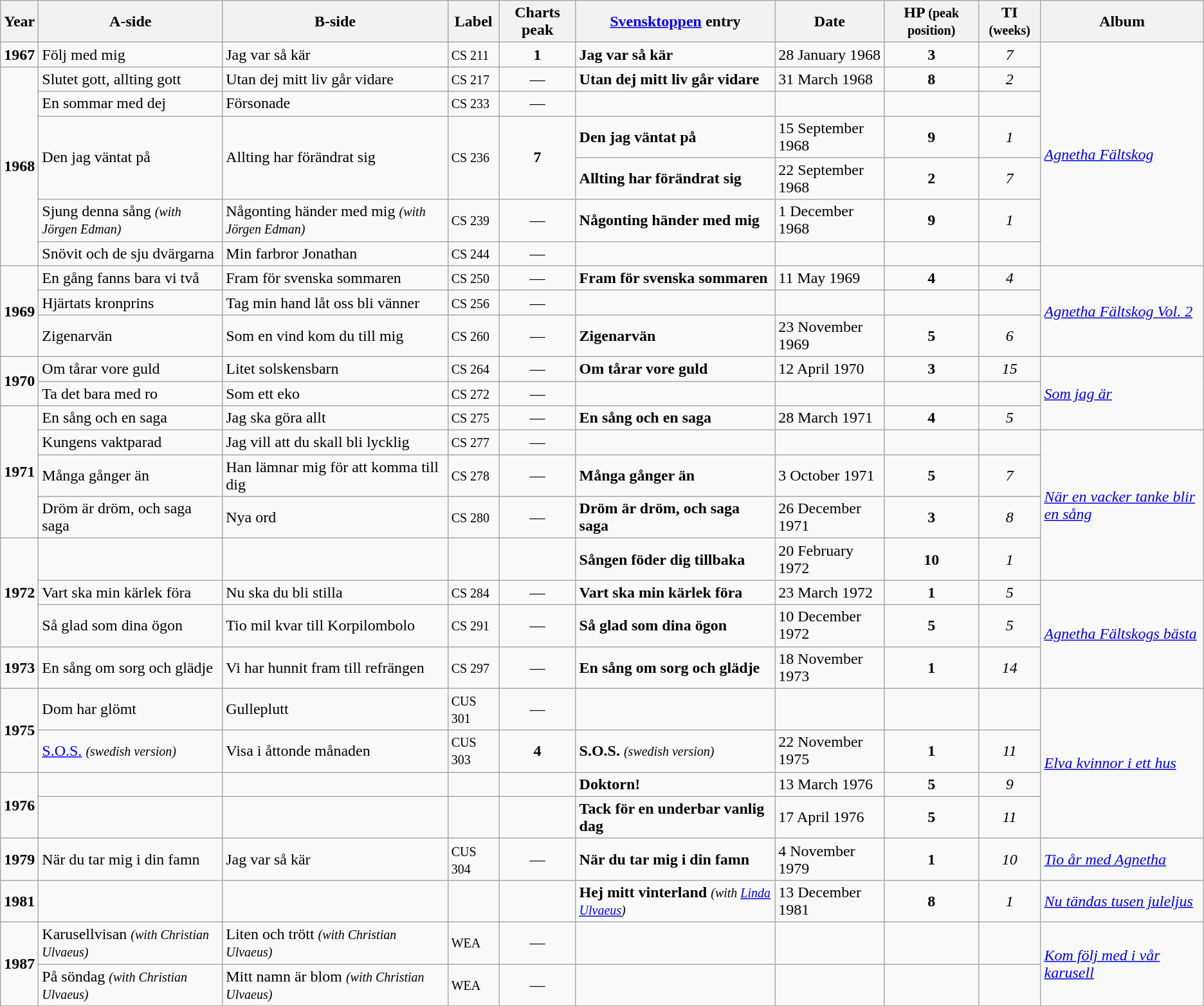<table class="wikitable">
<tr>
<th>Year</th>
<th>A-side</th>
<th>B-side</th>
<th>Label</th>
<th>Charts peak</th>
<th><a href='#'>Svensktoppen</a> entry</th>
<th>Date</th>
<th>HP <small>(peak position)</small></th>
<th>TI <small>(weeks)</small></th>
<th>Album</th>
</tr>
<tr>
<td><strong>1967</strong></td>
<td>Följ med mig</td>
<td>Jag var så kär</td>
<td><small>CS 211</small></td>
<td style="text-align:center;"><strong>1</strong></td>
<td><strong>Jag var så kär</strong></td>
<td>28 January 1968</td>
<td style="text-align:center;"><strong>3</strong></td>
<td style="text-align:center;"><em>7</em></td>
<td align=left rowspan=7><em><a href='#'>Agnetha Fältskog</a></em></td>
</tr>
<tr>
<td rowspan=6><strong>1968</strong></td>
<td>Slutet gott, allting gott</td>
<td>Utan dej mitt liv går vidare</td>
<td><small>CS 217</small></td>
<td style="text-align:center;">—</td>
<td><strong>Utan dej mitt liv går vidare</strong></td>
<td>31 March 1968</td>
<td style="text-align:center;"><strong>8</strong></td>
<td style="text-align:center;"><em>2</em></td>
</tr>
<tr>
<td>En sommar med dej</td>
<td>Försonade</td>
<td><small>CS 233</small></td>
<td style="text-align:center;">—</td>
<td></td>
<td></td>
<td></td>
<td></td>
</tr>
<tr>
<td rowspan=2>Den jag väntat på</td>
<td rowspan=2>Allting har förändrat sig</td>
<td rowspan=2><small>CS 236</small></td>
<td rowspan=2 style="text-align:center;"><strong>7</strong></td>
<td><strong>Den jag väntat på</strong></td>
<td>15 September 1968</td>
<td style="text-align:center;"><strong>9</strong></td>
<td style="text-align:center;"><em>1</em></td>
</tr>
<tr>
<td><strong>Allting har förändrat sig</strong></td>
<td>22 September 1968</td>
<td style="text-align:center;"><strong>2</strong></td>
<td style="text-align:center;"><em>7</em></td>
</tr>
<tr>
<td>Sjung denna sång <small><em>(with Jörgen Edman)</em></small></td>
<td>Någonting händer med mig <small><em>(with Jörgen Edman)</em></small></td>
<td><small>CS 239</small></td>
<td style="text-align:center;">—</td>
<td><strong>Någonting händer med mig</strong></td>
<td>1 December 1968</td>
<td style="text-align:center;"><strong>9</strong></td>
<td style="text-align:center;"><em>1</em></td>
</tr>
<tr>
<td>Snövit och de sju dvärgarna</td>
<td>Min farbror Jonathan</td>
<td><small>CS 244</small></td>
<td style="text-align:center;">—</td>
<td></td>
<td></td>
<td></td>
<td></td>
</tr>
<tr>
<td rowspan=3><strong>1969</strong></td>
<td>En gång fanns bara vi två</td>
<td>Fram för svenska sommaren</td>
<td><small>CS 250</small></td>
<td style="text-align:center;">—</td>
<td><strong>Fram för svenska sommaren</strong></td>
<td>11 May 1969</td>
<td style="text-align:center;"><strong>4</strong></td>
<td style="text-align:center;"><em>4</em></td>
<td align=left rowspan=3><em><a href='#'>Agnetha Fältskog Vol. 2</a></em></td>
</tr>
<tr>
<td>Hjärtats kronprins</td>
<td>Tag min hand låt oss bli vänner</td>
<td><small>CS 256</small></td>
<td style="text-align:center;">—</td>
<td></td>
<td></td>
<td></td>
<td></td>
</tr>
<tr>
<td>Zigenarvän</td>
<td>Som en vind kom du till mig</td>
<td><small>CS 260</small></td>
<td style="text-align:center;">—</td>
<td><strong>Zigenarvän</strong></td>
<td>23 November 1969</td>
<td style="text-align:center;"><strong>5</strong></td>
<td style="text-align:center;"><em>6</em></td>
</tr>
<tr>
<td rowspan=2><strong>1970</strong></td>
<td>Om tårar vore guld</td>
<td>Litet solskensbarn</td>
<td><small>CS 264</small></td>
<td style="text-align:center;">—</td>
<td><strong>Om tårar vore guld</strong></td>
<td>12 April 1970</td>
<td style="text-align:center;"><strong>3</strong></td>
<td style="text-align:center;"><em>15</em></td>
<td align=left rowspan=3><em><a href='#'>Som jag är</a></em></td>
</tr>
<tr>
<td>Ta det bara med ro</td>
<td>Som ett eko</td>
<td><small>CS 272</small></td>
<td style="text-align:center;">—</td>
<td></td>
<td></td>
<td></td>
<td></td>
</tr>
<tr>
<td rowspan=4><strong>1971</strong></td>
<td>En sång och en saga</td>
<td>Jag ska göra allt</td>
<td><small>CS 275</small></td>
<td style="text-align:center;">—</td>
<td><strong>En sång och en saga</strong></td>
<td>28 March 1971</td>
<td style="text-align:center;"><strong>4</strong></td>
<td style="text-align:center;"><em>5</em></td>
</tr>
<tr>
<td>Kungens vaktparad</td>
<td>Jag vill att du skall bli lycklig</td>
<td><small>CS 277</small></td>
<td style="text-align:center;">—</td>
<td></td>
<td></td>
<td></td>
<td></td>
<td align=left rowspan=4><em><a href='#'>När en vacker tanke blir en sång</a></em></td>
</tr>
<tr>
<td>Många gånger än</td>
<td>Han lämnar mig för att komma till dig</td>
<td><small>CS 278</small></td>
<td style="text-align:center;">—</td>
<td><strong>Många gånger än</strong></td>
<td>3 October 1971</td>
<td style="text-align:center;"><strong>5</strong></td>
<td style="text-align:center;"><em>7</em></td>
</tr>
<tr>
<td>Dröm är dröm, och saga saga</td>
<td>Nya ord</td>
<td><small>CS 280</small></td>
<td style="text-align:center;">—</td>
<td><strong>Dröm är dröm, och saga saga</strong></td>
<td>26 December 1971</td>
<td style="text-align:center;"><strong>3</strong></td>
<td style="text-align:center;"><em>8</em></td>
</tr>
<tr>
<td rowspan=3><strong>1972</strong></td>
<td></td>
<td></td>
<td></td>
<td></td>
<td><strong>Sången föder dig tillbaka</strong></td>
<td>20 February 1972</td>
<td style="text-align:center;"><strong>10</strong></td>
<td style="text-align:center;"><em>1</em></td>
</tr>
<tr>
<td>Vart ska min kärlek föra</td>
<td>Nu ska du bli stilla</td>
<td><small>CS 284</small></td>
<td style="text-align:center;">—</td>
<td><strong>Vart ska min kärlek föra</strong></td>
<td>23 March 1972</td>
<td style="text-align:center;"><strong>1</strong></td>
<td style="text-align:center;"><em>5</em></td>
<td align=left rowspan=3><em><a href='#'>Agnetha Fältskogs bästa</a></em></td>
</tr>
<tr>
<td>Så glad som dina ögon</td>
<td>Tio mil kvar till Korpilombolo</td>
<td><small>CS 291</small></td>
<td style="text-align:center;">—</td>
<td><strong>Så glad som dina ögon</strong></td>
<td>10 December  1972</td>
<td style="text-align:center;"><strong>5</strong></td>
<td style="text-align:center;"><em>5</em></td>
</tr>
<tr>
<td><strong>1973</strong></td>
<td>En sång om sorg och glädje</td>
<td>Vi har hunnit fram till refrängen</td>
<td><small>CS 297</small></td>
<td style="text-align:center;">—</td>
<td><strong>En sång om sorg och glädje</strong></td>
<td>18 November 1973</td>
<td style="text-align:center;"><strong>1</strong></td>
<td style="text-align:center;"><em>14</em></td>
</tr>
<tr>
<td rowspan=2><strong>1975</strong></td>
<td>Dom har glömt</td>
<td>Gulleplutt</td>
<td><small>CUS 301</small></td>
<td style="text-align:center;">—</td>
<td></td>
<td></td>
<td></td>
<td></td>
<td align=left rowspan=4><em><a href='#'>Elva kvinnor i ett hus</a></em></td>
</tr>
<tr>
<td><a href='#'>S.O.S.</a> <small><em>(swedish version)</em></small></td>
<td>Visa i åttonde månaden</td>
<td><small>CUS 303</small></td>
<td style="text-align:center;"><strong>4</strong></td>
<td><strong>S.O.S.</strong> <small><em>(swedish version)</em></small></td>
<td>22 November 1975</td>
<td style="text-align:center;"><strong>1</strong></td>
<td style="text-align:center;"><em>11</em></td>
</tr>
<tr>
<td rowspan=2><strong>1976</strong></td>
<td></td>
<td></td>
<td></td>
<td></td>
<td><strong>Doktorn!</strong></td>
<td>13 March  1976</td>
<td style="text-align:center;"><strong>5</strong></td>
<td style="text-align:center;"><em>9</em></td>
</tr>
<tr>
<td></td>
<td></td>
<td></td>
<td></td>
<td><strong>Tack för en underbar vanlig dag</strong></td>
<td>17 April  1976</td>
<td style="text-align:center;"><strong>5</strong></td>
<td style="text-align:center;"><em>11</em></td>
</tr>
<tr>
<td><strong>1979</strong></td>
<td>När du tar mig i din famn</td>
<td>Jag var så kär</td>
<td><small>CUS 304</small></td>
<td style="text-align:center;">—</td>
<td><strong>När du tar mig i din famn</strong></td>
<td>4 November 1979</td>
<td style="text-align:center;"><strong>1</strong></td>
<td style="text-align:center;"><em>10</em></td>
<td><em><a href='#'>Tio år med Agnetha</a></em></td>
</tr>
<tr>
<td><strong>1981</strong></td>
<td></td>
<td></td>
<td></td>
<td></td>
<td><strong>Hej mitt vinterland</strong> <small><em>(with <a href='#'>Linda Ulvaeus</a>)</em></small></td>
<td>13 December 1981</td>
<td style="text-align:center;"><strong>8</strong></td>
<td style="text-align:center;"><em>1</em></td>
<td><em><a href='#'>Nu tändas tusen juleljus</a></em></td>
</tr>
<tr>
<td rowspan=2><strong>1987</strong></td>
<td>Karusellvisan <small><em>(with Christian Ulvaeus)</em></small></td>
<td>Liten och trött <small><em>(with Christian Ulvaeus)</em></small></td>
<td><small>WEA</small></td>
<td style="text-align:center;">—</td>
<td></td>
<td></td>
<td></td>
<td></td>
<td align=left rowspan=2><em><a href='#'>Kom följ med i vår karusell</a></em></td>
</tr>
<tr>
<td>På söndag <small><em>(with Christian Ulvaeus)</em></small></td>
<td>Mitt namn är blom <small><em>(with Christian Ulvaeus)</em></small></td>
<td><small>WEA</small></td>
<td style="text-align:center;">—</td>
<td></td>
<td></td>
<td></td>
<td></td>
</tr>
<tr>
</tr>
</table>
